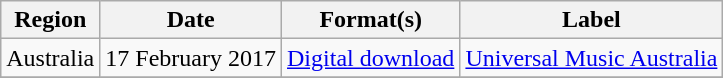<table class="wikitable plainrowheaders">
<tr>
<th scope="col">Region</th>
<th scope="col">Date</th>
<th scope="col">Format(s)</th>
<th scope="col">Label</th>
</tr>
<tr>
<td>Australia</td>
<td>17 February 2017</td>
<td><a href='#'>Digital download</a></td>
<td><a href='#'>Universal Music Australia</a></td>
</tr>
<tr>
</tr>
</table>
